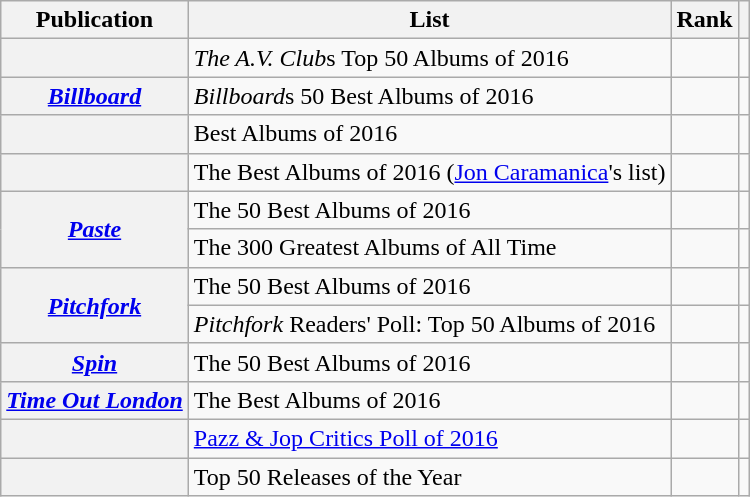<table class="wikitable sortable plainrowheaders" style="border:none; margin:0;">
<tr>
<th scope="col">Publication</th>
<th scope="col" class="unsortable">List</th>
<th scope="col" data-sort-type="number">Rank</th>
<th scope="col" class="unsortable"></th>
</tr>
<tr>
<th scope="row"></th>
<td><em>The A.V. Club</em>s Top 50 Albums of 2016</td>
<td></td>
<td></td>
</tr>
<tr>
<th scope="row"><em><a href='#'>Billboard</a></em></th>
<td><em>Billboard</em>s 50 Best Albums of 2016</td>
<td></td>
<td></td>
</tr>
<tr>
<th scope="row"></th>
<td>Best Albums of 2016</td>
<td></td>
<td></td>
</tr>
<tr>
<th scope="row"></th>
<td>The Best Albums of 2016 (<a href='#'>Jon Caramanica</a>'s list)</td>
<td></td>
<td></td>
</tr>
<tr>
<th scope="row" rowspan="2"><em><a href='#'>Paste</a></em></th>
<td>The 50 Best Albums of 2016</td>
<td></td>
<td></td>
</tr>
<tr>
<td>The 300 Greatest Albums of All Time</td>
<td></td>
<td></td>
</tr>
<tr>
<th scope="row" rowspan="2"><em><a href='#'>Pitchfork</a></em></th>
<td>The 50 Best Albums of 2016</td>
<td></td>
<td></td>
</tr>
<tr>
<td><em>Pitchfork</em> Readers' Poll: Top 50 Albums of 2016</td>
<td></td>
<td></td>
</tr>
<tr>
<th scope="row"><em><a href='#'>Spin</a></em></th>
<td>The 50 Best Albums of 2016</td>
<td></td>
<td></td>
</tr>
<tr>
<th scope="row"><em><a href='#'>Time Out London</a></em></th>
<td>The Best Albums of 2016</td>
<td></td>
<td></td>
</tr>
<tr>
<th scope="row"></th>
<td><a href='#'>Pazz & Jop Critics Poll of 2016</a></td>
<td></td>
<td></td>
</tr>
<tr>
<th scope="row"></th>
<td>Top 50 Releases of the Year</td>
<td></td>
<td></td>
</tr>
</table>
